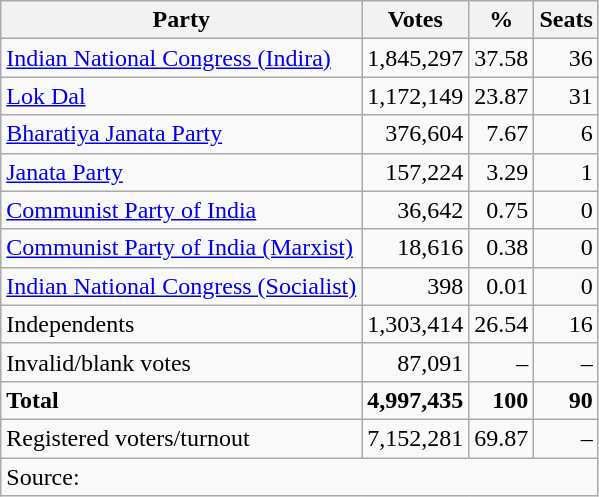<table class=wikitable style=text-align:right>
<tr>
<th>Party</th>
<th>Votes</th>
<th>%</th>
<th>Seats</th>
</tr>
<tr>
<td align=left><a href='#'>Indian National Congress (Indira)</a></td>
<td>1,845,297</td>
<td>37.58</td>
<td>36</td>
</tr>
<tr>
<td align=left><a href='#'>Lok Dal</a></td>
<td>1,172,149</td>
<td>23.87</td>
<td>31</td>
</tr>
<tr>
<td align=left><a href='#'>Bharatiya Janata Party</a></td>
<td>376,604</td>
<td>7.67</td>
<td>6</td>
</tr>
<tr>
<td align=left><a href='#'>Janata Party</a></td>
<td>157,224</td>
<td>3.29</td>
<td>1</td>
</tr>
<tr>
<td align=left><a href='#'>Communist Party of India</a></td>
<td>36,642</td>
<td>0.75</td>
<td>0</td>
</tr>
<tr>
<td align=left><a href='#'>Communist Party of India (Marxist)</a></td>
<td>18,616</td>
<td>0.38</td>
<td>0</td>
</tr>
<tr>
<td align=left><a href='#'>Indian National Congress (Socialist)</a></td>
<td>398</td>
<td>0.01</td>
<td>0</td>
</tr>
<tr>
<td align=left>Independents</td>
<td>1,303,414</td>
<td>26.54</td>
<td>16</td>
</tr>
<tr>
<td align=left>Invalid/blank votes</td>
<td>87,091</td>
<td>–</td>
<td>–</td>
</tr>
<tr>
<td align=left><strong>Total</strong></td>
<td><strong>4,997,435</strong></td>
<td><strong>100</strong></td>
<td><strong>90</strong></td>
</tr>
<tr>
<td align=left>Registered voters/turnout</td>
<td>7,152,281</td>
<td>69.87</td>
<td>–</td>
</tr>
<tr>
<td align=left colspan=4>Source: </td>
</tr>
</table>
